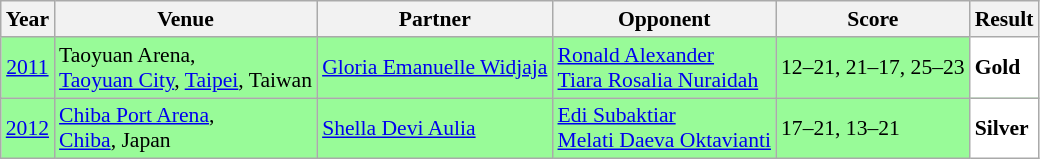<table class="sortable wikitable" style="font-size: 90%">
<tr>
<th>Year</th>
<th>Venue</th>
<th>Partner</th>
<th>Opponent</th>
<th>Score</th>
<th>Result</th>
</tr>
<tr style="background:#98FB98">
<td align="center"><a href='#'>2011</a></td>
<td align="left">Taoyuan Arena,<br><a href='#'>Taoyuan City</a>, <a href='#'>Taipei</a>, Taiwan</td>
<td align="left"> <a href='#'>Gloria Emanuelle Widjaja</a></td>
<td align="left"> <a href='#'>Ronald Alexander</a><br> <a href='#'>Tiara Rosalia Nuraidah</a></td>
<td align="left">12–21, 21–17, 25–23</td>
<td style="text-align:left; background:white"> <strong>Gold</strong></td>
</tr>
<tr style="background:#98FB98">
<td align="center"><a href='#'>2012</a></td>
<td align="left"><a href='#'>Chiba Port Arena</a>,<br><a href='#'>Chiba</a>, Japan</td>
<td align="left"> <a href='#'>Shella Devi Aulia</a></td>
<td align="left"> <a href='#'>Edi Subaktiar</a><br> <a href='#'>Melati Daeva Oktavianti</a></td>
<td align="left">17–21, 13–21</td>
<td style="text-align:left; background:white"> <strong>Silver</strong></td>
</tr>
</table>
